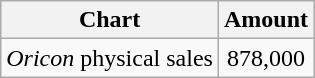<table class="wikitable">
<tr>
<th>Chart</th>
<th>Amount</th>
</tr>
<tr>
<td><em>Oricon</em> physical sales</td>
<td align="center">878,000</td>
</tr>
</table>
